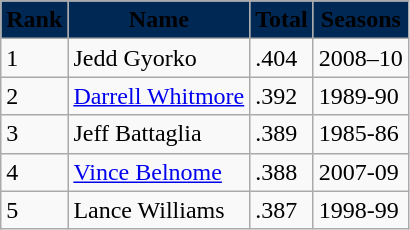<table class="wikitable">
<tr>
<th style="background:#002855;"><span>Rank</span></th>
<th style="background:#002855;"><span>Name</span></th>
<th style="background:#002855;"><span>Total</span></th>
<th style="background:#002855;"><span>Seasons</span></th>
</tr>
<tr>
<td>1</td>
<td>Jedd Gyorko</td>
<td>.404</td>
<td>2008–10</td>
</tr>
<tr>
<td>2</td>
<td><a href='#'>Darrell Whitmore</a></td>
<td>.392</td>
<td>1989-90</td>
</tr>
<tr>
<td>3</td>
<td>Jeff Battaglia</td>
<td>.389</td>
<td>1985-86</td>
</tr>
<tr>
<td>4</td>
<td><a href='#'>Vince Belnome</a></td>
<td>.388</td>
<td>2007-09</td>
</tr>
<tr>
<td>5</td>
<td>Lance Williams</td>
<td>.387</td>
<td>1998-99</td>
</tr>
</table>
